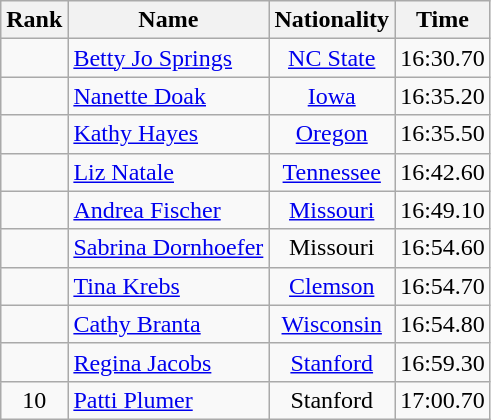<table class="wikitable sortable" style="text-align:center">
<tr>
<th>Rank</th>
<th>Name</th>
<th>Nationality</th>
<th>Time</th>
</tr>
<tr>
<td></td>
<td align=left> <a href='#'>Betty Jo Springs</a></td>
<td><a href='#'>NC State</a></td>
<td>16:30.70</td>
</tr>
<tr>
<td></td>
<td align=left> <a href='#'>Nanette Doak</a></td>
<td><a href='#'>Iowa</a></td>
<td>16:35.20</td>
</tr>
<tr>
<td></td>
<td align=left> <a href='#'>Kathy Hayes</a></td>
<td><a href='#'>Oregon</a></td>
<td>16:35.50</td>
</tr>
<tr>
<td></td>
<td align=left> <a href='#'>Liz Natale</a></td>
<td><a href='#'>Tennessee</a></td>
<td>16:42.60</td>
</tr>
<tr>
<td></td>
<td align=left> <a href='#'>Andrea Fischer</a></td>
<td><a href='#'>Missouri</a></td>
<td>16:49.10</td>
</tr>
<tr>
<td></td>
<td align=left> <a href='#'>Sabrina Dornhoefer</a></td>
<td>Missouri</td>
<td>16:54.60</td>
</tr>
<tr>
<td></td>
<td align=left> <a href='#'>Tina Krebs</a></td>
<td><a href='#'>Clemson</a></td>
<td>16:54.70</td>
</tr>
<tr>
<td></td>
<td align=left> <a href='#'>Cathy Branta</a></td>
<td><a href='#'>Wisconsin</a></td>
<td>16:54.80</td>
</tr>
<tr>
<td></td>
<td align=left> <a href='#'>Regina Jacobs</a></td>
<td><a href='#'>Stanford</a></td>
<td>16:59.30</td>
</tr>
<tr>
<td>10</td>
<td align=left> <a href='#'>Patti Plumer</a></td>
<td>Stanford</td>
<td>17:00.70</td>
</tr>
</table>
